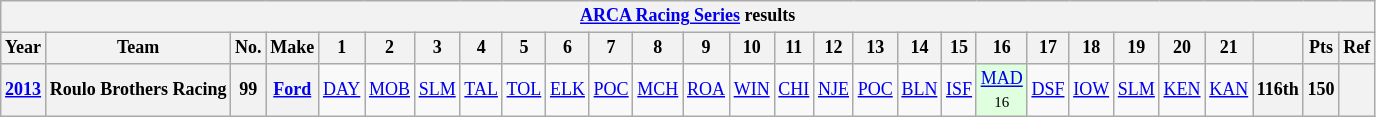<table class="wikitable" style="text-align:center; font-size:75%">
<tr>
<th colspan=29><a href='#'>ARCA Racing Series</a> results</th>
</tr>
<tr>
<th>Year</th>
<th>Team</th>
<th>No.</th>
<th>Make</th>
<th>1</th>
<th>2</th>
<th>3</th>
<th>4</th>
<th>5</th>
<th>6</th>
<th>7</th>
<th>8</th>
<th>9</th>
<th>10</th>
<th>11</th>
<th>12</th>
<th>13</th>
<th>14</th>
<th>15</th>
<th>16</th>
<th>17</th>
<th>18</th>
<th>19</th>
<th>20</th>
<th>21</th>
<th></th>
<th>Pts</th>
<th>Ref</th>
</tr>
<tr>
<th><a href='#'>2013</a></th>
<th>Roulo Brothers Racing</th>
<th>99</th>
<th><a href='#'>Ford</a></th>
<td><a href='#'>DAY</a></td>
<td><a href='#'>MOB</a></td>
<td><a href='#'>SLM</a></td>
<td><a href='#'>TAL</a></td>
<td><a href='#'>TOL</a></td>
<td><a href='#'>ELK</a></td>
<td><a href='#'>POC</a></td>
<td><a href='#'>MCH</a></td>
<td><a href='#'>ROA</a></td>
<td><a href='#'>WIN</a></td>
<td><a href='#'>CHI</a></td>
<td><a href='#'>NJE</a></td>
<td><a href='#'>POC</a></td>
<td><a href='#'>BLN</a></td>
<td><a href='#'>ISF</a></td>
<td style="background:#DFFFDF;"><a href='#'>MAD</a><br><small>16</small></td>
<td><a href='#'>DSF</a></td>
<td><a href='#'>IOW</a></td>
<td><a href='#'>SLM</a></td>
<td><a href='#'>KEN</a></td>
<td><a href='#'>KAN</a></td>
<th>116th</th>
<th>150</th>
<th></th>
</tr>
</table>
